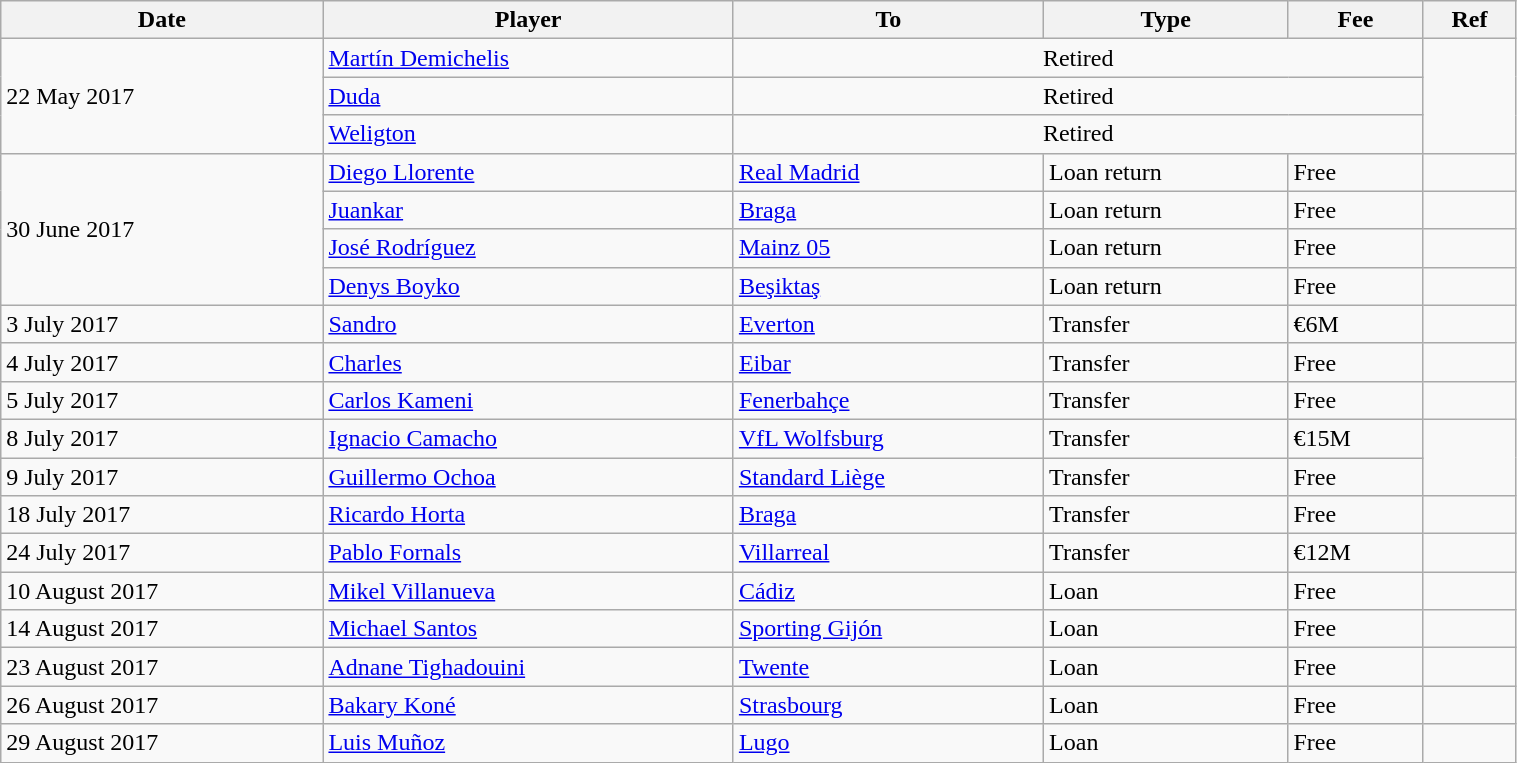<table class="wikitable" style="width:80%;">
<tr>
<th>Date</th>
<th>Player</th>
<th>To</th>
<th>Type</th>
<th>Fee</th>
<th>Ref</th>
</tr>
<tr>
<td rowspan="3">22 May 2017</td>
<td> <a href='#'>Martín Demichelis</a></td>
<td colspan="3" style="text-align:center;">Retired</td>
<td rowspan="3"></td>
</tr>
<tr>
<td> <a href='#'>Duda</a></td>
<td colspan="3" style="text-align:center;">Retired</td>
</tr>
<tr>
<td> <a href='#'>Weligton</a></td>
<td colspan="3" style="text-align:center;">Retired</td>
</tr>
<tr>
<td rowspan="4">30 June 2017</td>
<td> <a href='#'>Diego Llorente</a></td>
<td> <a href='#'>Real Madrid</a></td>
<td>Loan return</td>
<td>Free</td>
<td></td>
</tr>
<tr>
<td> <a href='#'>Juankar</a></td>
<td> <a href='#'>Braga</a></td>
<td>Loan return</td>
<td>Free</td>
<td></td>
</tr>
<tr>
<td> <a href='#'>José Rodríguez</a></td>
<td> <a href='#'>Mainz 05</a></td>
<td>Loan return</td>
<td>Free</td>
<td></td>
</tr>
<tr>
<td> <a href='#'>Denys Boyko</a></td>
<td> <a href='#'>Beşiktaş</a></td>
<td>Loan return</td>
<td>Free</td>
<td></td>
</tr>
<tr>
<td>3 July 2017</td>
<td> <a href='#'>Sandro</a></td>
<td> <a href='#'>Everton</a></td>
<td>Transfer</td>
<td>€6M</td>
<td></td>
</tr>
<tr>
<td>4 July 2017</td>
<td> <a href='#'>Charles</a></td>
<td> <a href='#'>Eibar</a></td>
<td>Transfer</td>
<td>Free</td>
<td></td>
</tr>
<tr>
<td>5 July 2017</td>
<td> <a href='#'>Carlos Kameni</a></td>
<td> <a href='#'>Fenerbahçe</a></td>
<td>Transfer</td>
<td>Free</td>
<td></td>
</tr>
<tr>
<td>8 July 2017</td>
<td> <a href='#'>Ignacio Camacho</a></td>
<td> <a href='#'>VfL Wolfsburg</a></td>
<td>Transfer</td>
<td>€15M</td>
<td rowspan="2"></td>
</tr>
<tr>
<td>9 July 2017</td>
<td> <a href='#'>Guillermo Ochoa</a></td>
<td> <a href='#'>Standard Liège</a></td>
<td>Transfer</td>
<td>Free</td>
</tr>
<tr>
<td>18 July 2017</td>
<td> <a href='#'>Ricardo Horta</a></td>
<td> <a href='#'>Braga</a></td>
<td>Transfer</td>
<td>Free</td>
<td></td>
</tr>
<tr>
<td>24 July 2017</td>
<td> <a href='#'>Pablo Fornals</a></td>
<td> <a href='#'>Villarreal</a></td>
<td>Transfer</td>
<td>€12M</td>
<td></td>
</tr>
<tr>
<td>10 August 2017</td>
<td> <a href='#'>Mikel Villanueva</a></td>
<td><a href='#'>Cádiz</a></td>
<td>Loan</td>
<td>Free</td>
<td></td>
</tr>
<tr>
<td>14 August 2017</td>
<td> <a href='#'>Michael Santos</a></td>
<td><a href='#'>Sporting Gijón</a></td>
<td>Loan</td>
<td>Free</td>
<td></td>
</tr>
<tr>
<td>23 August 2017</td>
<td> <a href='#'>Adnane Tighadouini</a></td>
<td> <a href='#'>Twente</a></td>
<td>Loan</td>
<td>Free</td>
<td></td>
</tr>
<tr>
<td>26 August 2017</td>
<td> <a href='#'>Bakary Koné</a></td>
<td> <a href='#'>Strasbourg</a></td>
<td>Loan</td>
<td>Free</td>
<td></td>
</tr>
<tr>
<td>29 August 2017</td>
<td> <a href='#'>Luis Muñoz</a></td>
<td> <a href='#'>Lugo</a></td>
<td>Loan</td>
<td>Free</td>
<td></td>
</tr>
</table>
